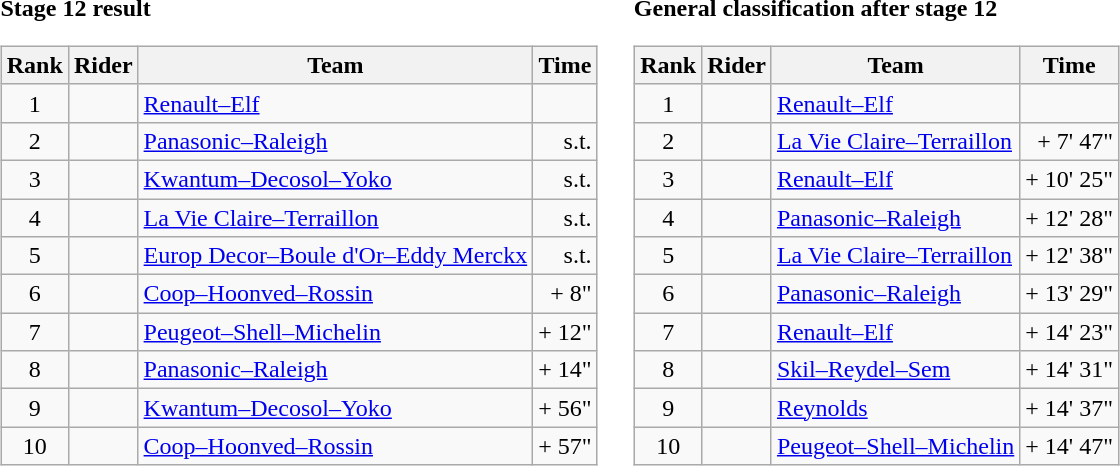<table>
<tr>
<td><strong>Stage 12 result</strong><br><table class="wikitable">
<tr>
<th scope="col">Rank</th>
<th scope="col">Rider</th>
<th scope="col">Team</th>
<th scope="col">Time</th>
</tr>
<tr>
<td style="text-align:center;">1</td>
<td></td>
<td><a href='#'>Renault–Elf</a></td>
<td style="text-align:right;"></td>
</tr>
<tr>
<td style="text-align:center;">2</td>
<td></td>
<td><a href='#'>Panasonic–Raleigh</a></td>
<td style="text-align:right;">s.t.</td>
</tr>
<tr>
<td style="text-align:center;">3</td>
<td></td>
<td><a href='#'>Kwantum–Decosol–Yoko</a></td>
<td style="text-align:right;">s.t.</td>
</tr>
<tr>
<td style="text-align:center;">4</td>
<td></td>
<td><a href='#'>La Vie Claire–Terraillon</a></td>
<td style="text-align:right;">s.t.</td>
</tr>
<tr>
<td style="text-align:center;">5</td>
<td></td>
<td><a href='#'>Europ Decor–Boule d'Or–Eddy Merckx</a></td>
<td style="text-align:right;">s.t.</td>
</tr>
<tr>
<td style="text-align:center;">6</td>
<td></td>
<td><a href='#'>Coop–Hoonved–Rossin</a></td>
<td style="text-align:right;">+ 8"</td>
</tr>
<tr>
<td style="text-align:center;">7</td>
<td></td>
<td><a href='#'>Peugeot–Shell–Michelin</a></td>
<td style="text-align:right;">+ 12"</td>
</tr>
<tr>
<td style="text-align:center;">8</td>
<td></td>
<td><a href='#'>Panasonic–Raleigh</a></td>
<td style="text-align:right;">+ 14"</td>
</tr>
<tr>
<td style="text-align:center;">9</td>
<td></td>
<td><a href='#'>Kwantum–Decosol–Yoko</a></td>
<td style="text-align:right;">+ 56"</td>
</tr>
<tr>
<td style="text-align:center;">10</td>
<td></td>
<td><a href='#'>Coop–Hoonved–Rossin</a></td>
<td style="text-align:right;">+ 57"</td>
</tr>
</table>
</td>
<td></td>
<td><strong>General classification after stage 12</strong><br><table class="wikitable">
<tr>
<th scope="col">Rank</th>
<th scope="col">Rider</th>
<th scope="col">Team</th>
<th scope="col">Time</th>
</tr>
<tr>
<td style="text-align:center;">1</td>
<td> </td>
<td><a href='#'>Renault–Elf</a></td>
<td style="text-align:right;"></td>
</tr>
<tr>
<td style="text-align:center;">2</td>
<td></td>
<td><a href='#'>La Vie Claire–Terraillon</a></td>
<td style="text-align:right;">+ 7' 47"</td>
</tr>
<tr>
<td style="text-align:center;">3</td>
<td></td>
<td><a href='#'>Renault–Elf</a></td>
<td style="text-align:right;">+ 10' 25"</td>
</tr>
<tr>
<td style="text-align:center;">4</td>
<td></td>
<td><a href='#'>Panasonic–Raleigh</a></td>
<td style="text-align:right;">+ 12' 28"</td>
</tr>
<tr>
<td style="text-align:center;">5</td>
<td></td>
<td><a href='#'>La Vie Claire–Terraillon</a></td>
<td style="text-align:right;">+ 12' 38"</td>
</tr>
<tr>
<td style="text-align:center;">6</td>
<td></td>
<td><a href='#'>Panasonic–Raleigh</a></td>
<td style="text-align:right;">+ 13' 29"</td>
</tr>
<tr>
<td style="text-align:center;">7</td>
<td></td>
<td><a href='#'>Renault–Elf</a></td>
<td style="text-align:right;">+ 14' 23"</td>
</tr>
<tr>
<td style="text-align:center;">8</td>
<td></td>
<td><a href='#'>Skil–Reydel–Sem</a></td>
<td style="text-align:right;">+ 14' 31"</td>
</tr>
<tr>
<td style="text-align:center;">9</td>
<td></td>
<td><a href='#'>Reynolds</a></td>
<td style="text-align:right;">+ 14' 37"</td>
</tr>
<tr>
<td style="text-align:center;">10</td>
<td></td>
<td><a href='#'>Peugeot–Shell–Michelin</a></td>
<td style="text-align:right;">+ 14' 47"</td>
</tr>
</table>
</td>
</tr>
</table>
